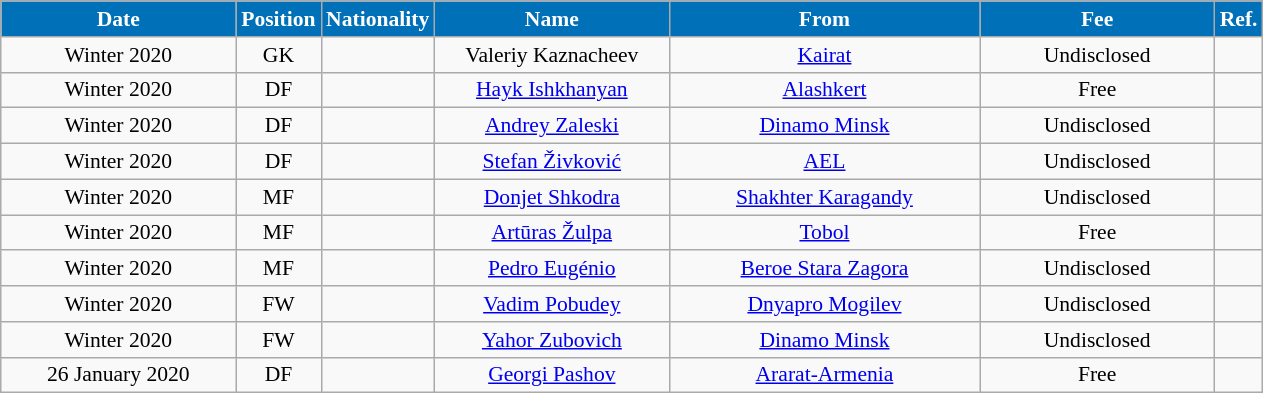<table class="wikitable"  style="text-align:center; font-size:90%; ">
<tr>
<th style="background:#0070B8; color:#FFFFFF; width:150px;">Date</th>
<th style="background:#0070B8; color:#FFFFFF; width:50px;">Position</th>
<th style="background:#0070B8; color:#FFFFFF; width:50px;">Nationality</th>
<th style="background:#0070B8; color:#FFFFFF; width:150px;">Name</th>
<th style="background:#0070B8; color:#FFFFFF; width:200px;">From</th>
<th style="background:#0070B8; color:#FFFFFF; width:150px;">Fee</th>
<th style="background:#0070B8; color:#FFFFFF; width:50;">Ref.</th>
</tr>
<tr>
<td>Winter 2020</td>
<td>GK</td>
<td></td>
<td>Valeriy Kaznacheev</td>
<td><a href='#'>Kairat</a></td>
<td>Undisclosed</td>
<td></td>
</tr>
<tr>
<td>Winter 2020</td>
<td>DF</td>
<td></td>
<td><a href='#'>Hayk Ishkhanyan</a></td>
<td><a href='#'>Alashkert</a></td>
<td>Free</td>
<td></td>
</tr>
<tr>
<td>Winter 2020</td>
<td>DF</td>
<td></td>
<td><a href='#'>Andrey Zaleski</a></td>
<td><a href='#'>Dinamo Minsk</a></td>
<td>Undisclosed</td>
<td></td>
</tr>
<tr>
<td>Winter 2020</td>
<td>DF</td>
<td></td>
<td><a href='#'>Stefan Živković</a></td>
<td><a href='#'>AEL</a></td>
<td>Undisclosed</td>
<td></td>
</tr>
<tr>
<td>Winter 2020</td>
<td>MF</td>
<td></td>
<td><a href='#'>Donjet Shkodra</a></td>
<td><a href='#'>Shakhter Karagandy</a></td>
<td>Undisclosed</td>
<td></td>
</tr>
<tr>
<td>Winter 2020</td>
<td>MF</td>
<td></td>
<td><a href='#'>Artūras Žulpa</a></td>
<td><a href='#'>Tobol</a></td>
<td>Free</td>
<td></td>
</tr>
<tr>
<td>Winter 2020</td>
<td>MF</td>
<td></td>
<td><a href='#'>Pedro Eugénio</a></td>
<td><a href='#'>Beroe Stara Zagora</a></td>
<td>Undisclosed</td>
<td></td>
</tr>
<tr>
<td>Winter 2020</td>
<td>FW</td>
<td></td>
<td><a href='#'>Vadim Pobudey</a></td>
<td><a href='#'>Dnyapro Mogilev</a></td>
<td>Undisclosed</td>
<td></td>
</tr>
<tr>
<td>Winter 2020</td>
<td>FW</td>
<td></td>
<td><a href='#'>Yahor Zubovich</a></td>
<td><a href='#'>Dinamo Minsk</a></td>
<td>Undisclosed</td>
<td></td>
</tr>
<tr>
<td>26 January 2020</td>
<td>DF</td>
<td></td>
<td><a href='#'>Georgi Pashov</a></td>
<td><a href='#'>Ararat-Armenia</a></td>
<td>Free</td>
<td></td>
</tr>
</table>
